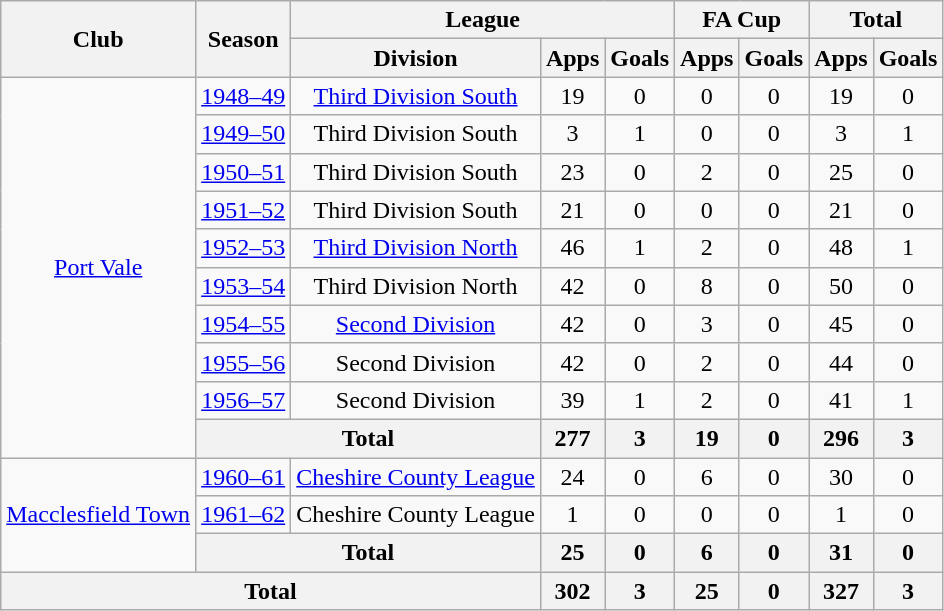<table class="wikitable" style="text-align: center;">
<tr>
<th rowspan="2">Club</th>
<th rowspan="2">Season</th>
<th colspan="3">League</th>
<th colspan="2">FA Cup</th>
<th colspan="2">Total</th>
</tr>
<tr>
<th>Division</th>
<th>Apps</th>
<th>Goals</th>
<th>Apps</th>
<th>Goals</th>
<th>Apps</th>
<th>Goals</th>
</tr>
<tr>
<td rowspan="10"><a href='#'>Port Vale</a></td>
<td><a href='#'>1948–49</a></td>
<td><a href='#'>Third Division South</a></td>
<td>19</td>
<td>0</td>
<td>0</td>
<td>0</td>
<td>19</td>
<td>0</td>
</tr>
<tr>
<td><a href='#'>1949–50</a></td>
<td>Third Division South</td>
<td>3</td>
<td>1</td>
<td>0</td>
<td>0</td>
<td>3</td>
<td>1</td>
</tr>
<tr>
<td><a href='#'>1950–51</a></td>
<td>Third Division South</td>
<td>23</td>
<td>0</td>
<td>2</td>
<td>0</td>
<td>25</td>
<td>0</td>
</tr>
<tr>
<td><a href='#'>1951–52</a></td>
<td>Third Division South</td>
<td>21</td>
<td>0</td>
<td>0</td>
<td>0</td>
<td>21</td>
<td>0</td>
</tr>
<tr>
<td><a href='#'>1952–53</a></td>
<td><a href='#'>Third Division North</a></td>
<td>46</td>
<td>1</td>
<td>2</td>
<td>0</td>
<td>48</td>
<td>1</td>
</tr>
<tr>
<td><a href='#'>1953–54</a></td>
<td>Third Division North</td>
<td>42</td>
<td>0</td>
<td>8</td>
<td>0</td>
<td>50</td>
<td>0</td>
</tr>
<tr>
<td><a href='#'>1954–55</a></td>
<td><a href='#'>Second Division</a></td>
<td>42</td>
<td>0</td>
<td>3</td>
<td>0</td>
<td>45</td>
<td>0</td>
</tr>
<tr>
<td><a href='#'>1955–56</a></td>
<td>Second Division</td>
<td>42</td>
<td>0</td>
<td>2</td>
<td>0</td>
<td>44</td>
<td>0</td>
</tr>
<tr>
<td><a href='#'>1956–57</a></td>
<td>Second Division</td>
<td>39</td>
<td>1</td>
<td>2</td>
<td>0</td>
<td>41</td>
<td>1</td>
</tr>
<tr>
<th colspan="2">Total</th>
<th>277</th>
<th>3</th>
<th>19</th>
<th>0</th>
<th>296</th>
<th>3</th>
</tr>
<tr>
<td rowspan="3"><a href='#'>Macclesfield Town</a></td>
<td><a href='#'>1960–61</a></td>
<td><a href='#'>Cheshire County League</a></td>
<td>24</td>
<td>0</td>
<td>6</td>
<td>0</td>
<td>30</td>
<td>0</td>
</tr>
<tr>
<td><a href='#'>1961–62</a></td>
<td>Cheshire County League</td>
<td>1</td>
<td>0</td>
<td>0</td>
<td>0</td>
<td>1</td>
<td>0</td>
</tr>
<tr>
<th colspan="2">Total</th>
<th>25</th>
<th>0</th>
<th>6</th>
<th>0</th>
<th>31</th>
<th>0</th>
</tr>
<tr>
<th colspan="3">Total</th>
<th>302</th>
<th>3</th>
<th>25</th>
<th>0</th>
<th>327</th>
<th>3</th>
</tr>
</table>
